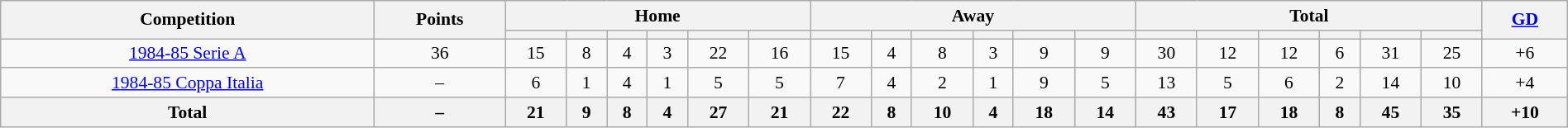<table class="wikitable" style="font-size:90%;width:100%;margin:auto;clear:both;text-align:center;">
<tr>
<th rowspan="2">Competition</th>
<th rowspan="2">Points</th>
<th colspan="6">Home</th>
<th colspan="6">Away</th>
<th colspan="6">Total</th>
<th rowspan="2"><a href='#'>GD</a></th>
</tr>
<tr>
<th></th>
<th></th>
<th></th>
<th></th>
<th></th>
<th></th>
<th></th>
<th></th>
<th></th>
<th></th>
<th></th>
<th></th>
<th></th>
<th></th>
<th></th>
<th></th>
<th></th>
<th></th>
</tr>
<tr>
<td><a href='#'>1984-85 Serie A</a></td>
<td>36</td>
<td>15</td>
<td>8</td>
<td>4</td>
<td>3</td>
<td>22</td>
<td>16</td>
<td>15</td>
<td>4</td>
<td>8</td>
<td>3</td>
<td>9</td>
<td>9</td>
<td>30</td>
<td>12</td>
<td>12</td>
<td>6</td>
<td>31</td>
<td>25</td>
<td>+6</td>
</tr>
<tr>
<td> <a href='#'>1984-85 Coppa Italia</a></td>
<td>–</td>
<td>6</td>
<td>1</td>
<td>4</td>
<td>1</td>
<td>5</td>
<td>5</td>
<td>7</td>
<td>4</td>
<td>2</td>
<td>1</td>
<td>9</td>
<td>5</td>
<td>13</td>
<td>5</td>
<td>6</td>
<td>2</td>
<td>14</td>
<td>10</td>
<td>+4</td>
</tr>
<tr>
<th>Total</th>
<th>–</th>
<th>21</th>
<th>9</th>
<th>8</th>
<th>4</th>
<th>27</th>
<th>21</th>
<th>22</th>
<th>8</th>
<th>10</th>
<th>4</th>
<th>18</th>
<th>14</th>
<th>43</th>
<th>17</th>
<th>18</th>
<th>8</th>
<th>45</th>
<th>35</th>
<th>+10</th>
</tr>
</table>
